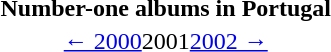<table class="toc" summary="Contents" id="toc">
<tr>
<th>Number-one albums in Portugal</th>
</tr>
<tr>
<td align="center"><a href='#'>← 2000</a>2001<a href='#'>2002 →</a></td>
</tr>
</table>
